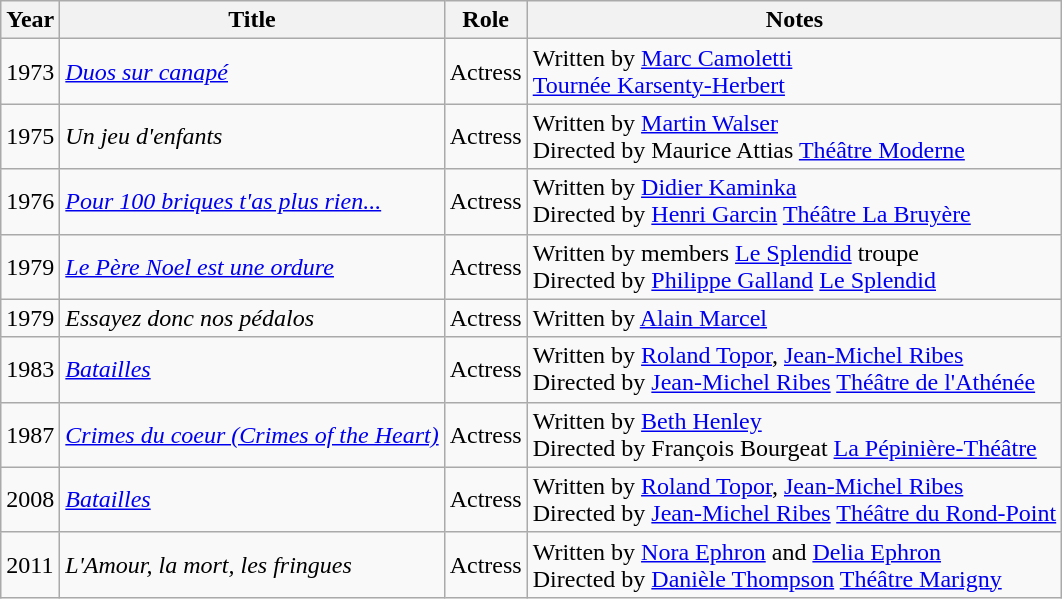<table class="wikitable">
<tr>
<th>Year</th>
<th>Title</th>
<th>Role</th>
<th>Notes</th>
</tr>
<tr>
<td>1973</td>
<td><em><a href='#'>Duos sur canapé</a></em></td>
<td>Actress</td>
<td>Written by <a href='#'>Marc Camoletti</a><br><a href='#'>Tournée Karsenty-Herbert</a></td>
</tr>
<tr>
<td>1975</td>
<td><em>Un jeu d'enfants</em></td>
<td>Actress</td>
<td>Written by <a href='#'>Martin Walser</a><br>Directed by Maurice Attias
<a href='#'>Théâtre Moderne</a></td>
</tr>
<tr>
<td>1976</td>
<td><em><a href='#'>Pour 100 briques t'as plus rien...</a></em></td>
<td>Actress</td>
<td>Written by <a href='#'>Didier Kaminka</a><br>Directed by <a href='#'>Henri Garcin</a>
<a href='#'>Théâtre La Bruyère</a></td>
</tr>
<tr>
<td>1979</td>
<td><em><a href='#'>Le Père Noel est une ordure</a></em></td>
<td>Actress</td>
<td>Written by members <a href='#'>Le Splendid</a> troupe<br>Directed by <a href='#'>Philippe Galland</a>
<a href='#'>Le Splendid</a></td>
</tr>
<tr>
<td>1979</td>
<td><em>Essayez donc nos pédalos</em></td>
<td>Actress</td>
<td>Written by <a href='#'>Alain Marcel</a></td>
</tr>
<tr>
<td>1983</td>
<td><em><a href='#'>Batailles</a></em></td>
<td>Actress</td>
<td>Written by <a href='#'>Roland Topor</a>, <a href='#'>Jean-Michel Ribes</a><br>Directed by <a href='#'>Jean-Michel Ribes</a>
<a href='#'>Théâtre de l'Athénée</a></td>
</tr>
<tr>
<td>1987</td>
<td><em><a href='#'>Crimes du coeur (Crimes of the Heart)</a></em></td>
<td>Actress</td>
<td>Written by <a href='#'>Beth Henley</a><br>Directed by François Bourgeat
<a href='#'>La Pépinière-Théâtre</a></td>
</tr>
<tr>
<td>2008</td>
<td><em><a href='#'>Batailles</a></em></td>
<td>Actress</td>
<td>Written by <a href='#'>Roland Topor</a>, <a href='#'>Jean-Michel Ribes</a><br>Directed by <a href='#'>Jean-Michel Ribes</a>
<a href='#'>Théâtre du Rond-Point</a></td>
</tr>
<tr>
<td>2011</td>
<td><em>L'Amour, la mort, les fringues</em></td>
<td>Actress</td>
<td>Written by <a href='#'>Nora Ephron</a> and <a href='#'>Delia Ephron</a><br>Directed by <a href='#'>Danièle Thompson</a>
<a href='#'>Théâtre Marigny</a></td>
</tr>
</table>
